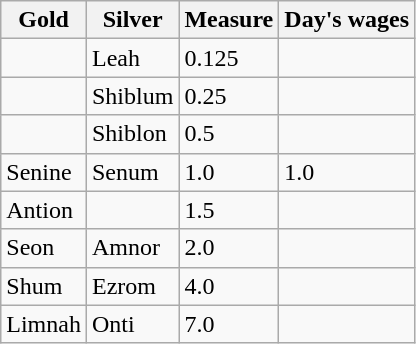<table class="wikitable">
<tr>
<th>Gold</th>
<th>Silver</th>
<th>Measure</th>
<th>Day's wages</th>
</tr>
<tr>
<td></td>
<td>Leah</td>
<td>0.125</td>
<td></td>
</tr>
<tr>
<td></td>
<td>Shiblum</td>
<td>0.25</td>
<td></td>
</tr>
<tr>
<td></td>
<td>Shiblon</td>
<td>0.5</td>
<td></td>
</tr>
<tr>
<td>Senine</td>
<td>Senum</td>
<td>1.0</td>
<td>1.0</td>
</tr>
<tr>
<td>Antion</td>
<td></td>
<td>1.5</td>
<td></td>
</tr>
<tr>
<td>Seon</td>
<td>Amnor</td>
<td>2.0</td>
<td></td>
</tr>
<tr>
<td>Shum</td>
<td>Ezrom</td>
<td>4.0</td>
<td></td>
</tr>
<tr>
<td>Limnah</td>
<td>Onti</td>
<td>7.0</td>
<td></td>
</tr>
</table>
